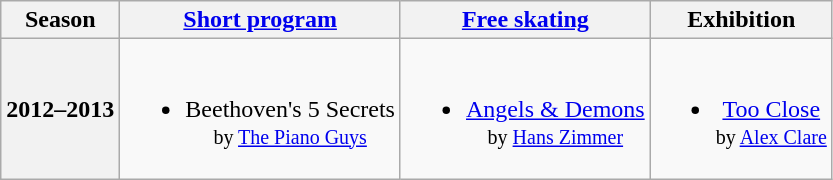<table class="wikitable" style="text-align:center">
<tr>
<th>Season</th>
<th><a href='#'>Short program</a></th>
<th><a href='#'>Free skating</a></th>
<th>Exhibition</th>
</tr>
<tr>
<th>2012–2013 <br></th>
<td><br><ul><li>Beethoven's 5 Secrets <br><small> by <a href='#'>The Piano Guys</a> </small></li></ul></td>
<td><br><ul><li><a href='#'>Angels & Demons</a> <br><small> by <a href='#'>Hans Zimmer</a> </small></li></ul></td>
<td><br><ul><li><a href='#'>Too Close</a> <br><small> by <a href='#'>Alex Clare</a> </small></li></ul></td>
</tr>
</table>
